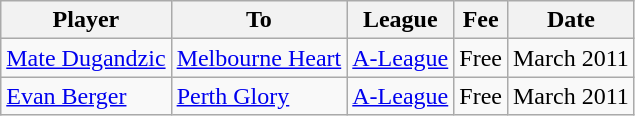<table class="wikitable">
<tr>
<th>Player</th>
<th>To</th>
<th>League</th>
<th>Fee</th>
<th>Date</th>
</tr>
<tr>
<td> <a href='#'>Mate Dugandzic</a></td>
<td><a href='#'>Melbourne Heart</a></td>
<td> <a href='#'>A-League</a></td>
<td>Free</td>
<td>March 2011</td>
</tr>
<tr>
<td> <a href='#'>Evan Berger</a></td>
<td><a href='#'>Perth Glory</a></td>
<td> <a href='#'>A-League</a></td>
<td>Free</td>
<td>March 2011</td>
</tr>
</table>
